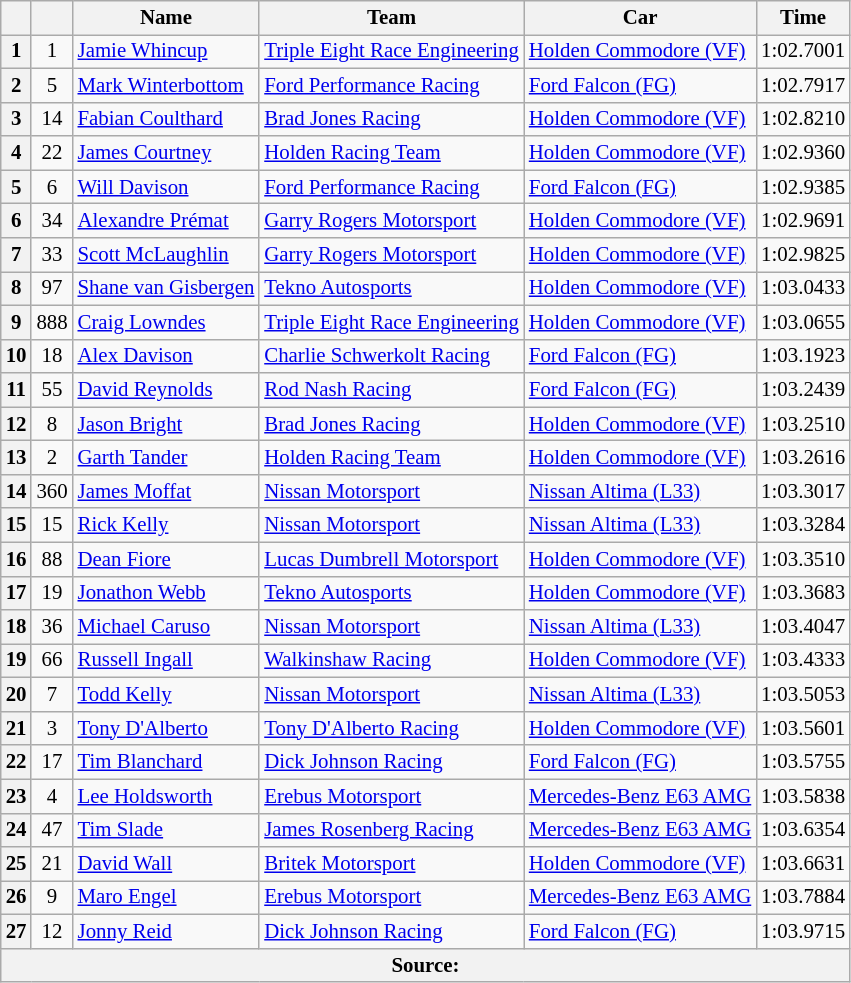<table class="wikitable" style="font-size: 87%">
<tr>
<th></th>
<th></th>
<th>Name</th>
<th>Team</th>
<th>Car</th>
<th>Time</th>
</tr>
<tr>
<th>1</th>
<td align="center">1</td>
<td> <a href='#'>Jamie Whincup</a></td>
<td><a href='#'>Triple Eight Race Engineering</a></td>
<td><a href='#'>Holden Commodore (VF)</a></td>
<td>1:02.7001</td>
</tr>
<tr>
<th>2</th>
<td align="center">5</td>
<td> <a href='#'>Mark Winterbottom</a></td>
<td><a href='#'>Ford Performance Racing</a></td>
<td><a href='#'>Ford Falcon (FG)</a></td>
<td>1:02.7917</td>
</tr>
<tr>
<th>3</th>
<td align="center">14</td>
<td> <a href='#'>Fabian Coulthard</a></td>
<td><a href='#'>Brad Jones Racing</a></td>
<td><a href='#'>Holden Commodore (VF)</a></td>
<td>1:02.8210</td>
</tr>
<tr>
<th>4</th>
<td align="center">22</td>
<td> <a href='#'>James Courtney</a></td>
<td><a href='#'>Holden Racing Team</a></td>
<td><a href='#'>Holden Commodore (VF)</a></td>
<td>1:02.9360</td>
</tr>
<tr>
<th>5</th>
<td align="center">6</td>
<td> <a href='#'>Will Davison</a></td>
<td><a href='#'>Ford Performance Racing</a></td>
<td><a href='#'>Ford Falcon (FG)</a></td>
<td>1:02.9385</td>
</tr>
<tr>
<th>6</th>
<td align="center">34</td>
<td> <a href='#'>Alexandre Prémat</a></td>
<td><a href='#'>Garry Rogers Motorsport</a></td>
<td><a href='#'>Holden Commodore (VF)</a></td>
<td>1:02.9691</td>
</tr>
<tr>
<th>7</th>
<td align="center">33</td>
<td> <a href='#'>Scott McLaughlin</a></td>
<td><a href='#'>Garry Rogers Motorsport</a></td>
<td><a href='#'>Holden Commodore (VF)</a></td>
<td>1:02.9825</td>
</tr>
<tr>
<th>8</th>
<td align="center">97</td>
<td> <a href='#'>Shane van Gisbergen</a></td>
<td><a href='#'>Tekno Autosports</a></td>
<td><a href='#'>Holden Commodore (VF)</a></td>
<td>1:03.0433</td>
</tr>
<tr>
<th>9</th>
<td align="center">888</td>
<td> <a href='#'>Craig Lowndes</a></td>
<td><a href='#'>Triple Eight Race Engineering</a></td>
<td><a href='#'>Holden Commodore (VF)</a></td>
<td>1:03.0655</td>
</tr>
<tr>
<th>10</th>
<td align="center">18</td>
<td> <a href='#'>Alex Davison</a></td>
<td><a href='#'>Charlie Schwerkolt Racing</a></td>
<td><a href='#'>Ford Falcon (FG)</a></td>
<td>1:03.1923</td>
</tr>
<tr>
<th>11</th>
<td align="center">55</td>
<td> <a href='#'>David Reynolds</a></td>
<td><a href='#'>Rod Nash Racing</a></td>
<td><a href='#'>Ford Falcon (FG)</a></td>
<td>1:03.2439</td>
</tr>
<tr>
<th>12</th>
<td align="center">8</td>
<td> <a href='#'>Jason Bright</a></td>
<td><a href='#'>Brad Jones Racing</a></td>
<td><a href='#'>Holden Commodore (VF)</a></td>
<td>1:03.2510</td>
</tr>
<tr>
<th>13</th>
<td align="center">2</td>
<td> <a href='#'>Garth Tander</a></td>
<td><a href='#'>Holden Racing Team</a></td>
<td><a href='#'>Holden Commodore (VF)</a></td>
<td>1:03.2616</td>
</tr>
<tr>
<th>14</th>
<td align="center">360</td>
<td> <a href='#'>James Moffat</a></td>
<td><a href='#'>Nissan Motorsport</a></td>
<td><a href='#'>Nissan Altima (L33)</a></td>
<td>1:03.3017</td>
</tr>
<tr>
<th>15</th>
<td align="center">15</td>
<td> <a href='#'>Rick Kelly</a></td>
<td><a href='#'>Nissan Motorsport</a></td>
<td><a href='#'>Nissan Altima (L33)</a></td>
<td>1:03.3284</td>
</tr>
<tr>
<th>16</th>
<td align="center">88</td>
<td> <a href='#'>Dean Fiore</a></td>
<td><a href='#'>Lucas Dumbrell Motorsport</a></td>
<td><a href='#'>Holden Commodore (VF)</a></td>
<td>1:03.3510</td>
</tr>
<tr>
<th>17</th>
<td align="center">19</td>
<td> <a href='#'>Jonathon Webb</a></td>
<td><a href='#'>Tekno Autosports</a></td>
<td><a href='#'>Holden Commodore (VF)</a></td>
<td>1:03.3683</td>
</tr>
<tr>
<th>18</th>
<td align="center">36</td>
<td> <a href='#'>Michael Caruso</a></td>
<td><a href='#'>Nissan Motorsport</a></td>
<td><a href='#'>Nissan Altima (L33)</a></td>
<td>1:03.4047</td>
</tr>
<tr>
<th>19</th>
<td align="center">66</td>
<td> <a href='#'>Russell Ingall</a></td>
<td><a href='#'>Walkinshaw Racing</a></td>
<td><a href='#'>Holden Commodore (VF)</a></td>
<td>1:03.4333</td>
</tr>
<tr>
<th>20</th>
<td align="center">7</td>
<td> <a href='#'>Todd Kelly</a></td>
<td><a href='#'>Nissan Motorsport</a></td>
<td><a href='#'>Nissan Altima (L33)</a></td>
<td>1:03.5053</td>
</tr>
<tr>
<th>21</th>
<td align="center">3</td>
<td> <a href='#'>Tony D'Alberto</a></td>
<td><a href='#'>Tony D'Alberto Racing</a></td>
<td><a href='#'>Holden Commodore (VF)</a></td>
<td>1:03.5601</td>
</tr>
<tr>
<th>22</th>
<td align="center">17</td>
<td> <a href='#'>Tim Blanchard</a></td>
<td><a href='#'>Dick Johnson Racing</a></td>
<td><a href='#'>Ford Falcon (FG)</a></td>
<td>1:03.5755</td>
</tr>
<tr>
<th>23</th>
<td align="center">4</td>
<td> <a href='#'>Lee Holdsworth</a></td>
<td><a href='#'>Erebus Motorsport</a></td>
<td><a href='#'>Mercedes-Benz E63 AMG</a></td>
<td>1:03.5838</td>
</tr>
<tr>
<th>24</th>
<td align="center">47</td>
<td> <a href='#'>Tim Slade</a></td>
<td><a href='#'>James Rosenberg Racing</a></td>
<td><a href='#'>Mercedes-Benz E63 AMG</a></td>
<td>1:03.6354</td>
</tr>
<tr>
<th>25</th>
<td align="center">21</td>
<td> <a href='#'>David Wall</a></td>
<td><a href='#'>Britek Motorsport</a></td>
<td><a href='#'>Holden Commodore (VF)</a></td>
<td>1:03.6631</td>
</tr>
<tr>
<th>26</th>
<td align="center">9</td>
<td> <a href='#'>Maro Engel</a></td>
<td><a href='#'>Erebus Motorsport</a></td>
<td><a href='#'>Mercedes-Benz E63 AMG</a></td>
<td>1:03.7884</td>
</tr>
<tr>
<th>27</th>
<td align="center">12</td>
<td> <a href='#'>Jonny Reid</a></td>
<td><a href='#'>Dick Johnson Racing</a></td>
<td><a href='#'>Ford Falcon (FG)</a></td>
<td>1:03.9715</td>
</tr>
<tr>
<th colspan="6">Source:</th>
</tr>
</table>
